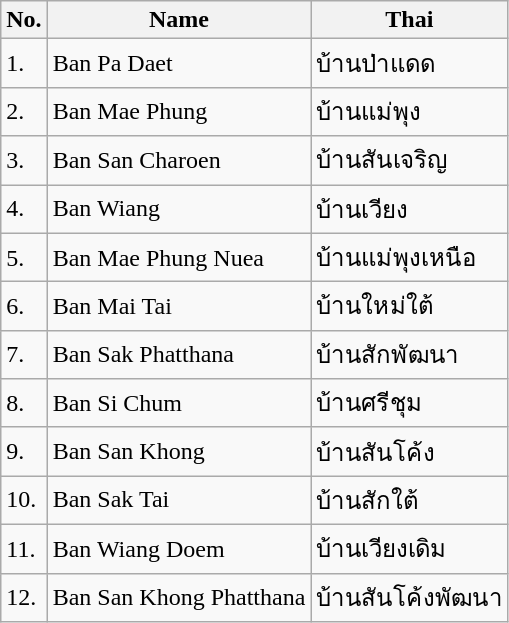<table class="wikitable sortable">
<tr>
<th>No.</th>
<th>Name</th>
<th>Thai</th>
</tr>
<tr>
<td>1.</td>
<td>Ban Pa Daet</td>
<td>บ้านป่าแดด</td>
</tr>
<tr>
<td>2.</td>
<td>Ban Mae Phung</td>
<td>บ้านแม่พุง</td>
</tr>
<tr>
<td>3.</td>
<td>Ban San Charoen</td>
<td>บ้านสันเจริญ</td>
</tr>
<tr>
<td>4.</td>
<td>Ban Wiang</td>
<td>บ้านเวียง</td>
</tr>
<tr>
<td>5.</td>
<td>Ban Mae Phung Nuea</td>
<td>บ้านแม่พุงเหนือ</td>
</tr>
<tr>
<td>6.</td>
<td>Ban Mai Tai</td>
<td>บ้านใหม่ใต้</td>
</tr>
<tr>
<td>7.</td>
<td>Ban Sak Phatthana</td>
<td>บ้านสักพัฒนา</td>
</tr>
<tr>
<td>8.</td>
<td>Ban Si Chum</td>
<td>บ้านศรีชุม</td>
</tr>
<tr>
<td>9.</td>
<td>Ban San Khong</td>
<td>บ้านสันโค้ง</td>
</tr>
<tr>
<td>10.</td>
<td>Ban Sak Tai</td>
<td>บ้านสักใต้</td>
</tr>
<tr>
<td>11.</td>
<td>Ban Wiang Doem</td>
<td>บ้านเวียงเดิม</td>
</tr>
<tr>
<td>12.</td>
<td>Ban San Khong Phatthana</td>
<td>บ้านสันโค้งพัฒนา</td>
</tr>
</table>
